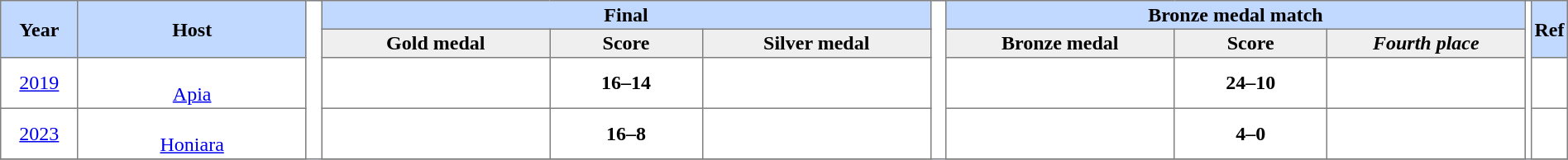<table border=1 style="border-collapse:collapse; font-size:100%; width:100%; text-align:center" cellpadding=2 cellspacing=0>
<tr bgcolor=#C1D8FF>
<th rowspan=2 width=5%>Year</th>
<th rowspan=2 width=15%>Host</th>
<th width=1% rowspan=5 bgcolor=ffffff></th>
<th colspan=3>Final</th>
<th width=1% rowspan=5 bgcolor=ffffff></th>
<th colspan=3>Bronze medal match</th>
<th width=1% rowspan=5 bgcolor=ffffff></th>
<th rowspan=2 width=5%>Ref</th>
</tr>
<tr bgcolor=#EFEFEF>
<th width=15%>Gold medal</th>
<th width=10%>Score</th>
<th width=15%>Silver medal</th>
<th width=15%>Bronze medal</th>
<th width=10%>Score</th>
<th width=15%><em>Fourth place</em></th>
</tr>
<tr>
<td><a href='#'>2019</a></td>
<td><br><a href='#'>Apia</a></td>
<td> <strong></strong></td>
<td><strong>16–14</strong></td>
<td> <strong></strong></td>
<td> <strong></strong></td>
<td><strong>24–10</strong></td>
<td> <strong></strong></td>
<td align=center></td>
</tr>
<tr>
<td><a href='#'>2023</a></td>
<td><br><a href='#'>Honiara</a></td>
<td> <strong></strong></td>
<td><strong>16–8</strong></td>
<td> <strong></strong></td>
<td> <strong></strong></td>
<td><strong>4–0</strong></td>
<td> <strong></strong></td>
<td align=center></td>
</tr>
<tr>
</tr>
</table>
